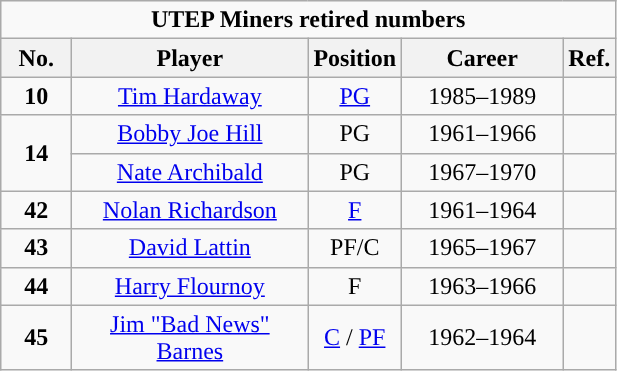<table class="wikitable sortable" style="text-align:center">
<tr>
<td colspan="5"><strong>UTEP Miners retired numbers</strong></td>
</tr>
<tr>
<th width=40px>No.</th>
<th width=150px>Player</th>
<th width=40px>Position</th>
<th width=100px>Career</th>
<th width=px>Ref.</th>
</tr>
<tr>
<td><strong>10</strong></td>
<td><a href='#'>Tim Hardaway</a></td>
<td><a href='#'>PG</a></td>
<td>1985–1989</td>
<td></td>
</tr>
<tr>
<td rowspan=2><strong>14</strong></td>
<td><a href='#'>Bobby Joe Hill</a></td>
<td>PG</td>
<td>1961–1966</td>
<td></td>
</tr>
<tr>
<td><a href='#'>Nate Archibald</a></td>
<td>PG</td>
<td>1967–1970</td>
<td></td>
</tr>
<tr>
<td><strong>42</strong></td>
<td><a href='#'>Nolan Richardson</a></td>
<td><a href='#'>F</a></td>
<td>1961–1964</td>
<td></td>
</tr>
<tr>
<td><strong>43</strong></td>
<td><a href='#'>David Lattin</a></td>
<td>PF/C</td>
<td>1965–1967</td>
<td></td>
</tr>
<tr>
<td><strong>44</strong></td>
<td><a href='#'>Harry Flournoy</a></td>
<td>F</td>
<td>1963–1966</td>
<td></td>
</tr>
<tr>
<td><strong>45</strong></td>
<td><a href='#'>Jim "Bad News" Barnes</a></td>
<td><a href='#'>C</a> / <a href='#'>PF</a></td>
<td>1962–1964</td>
<td></td>
</tr>
</table>
